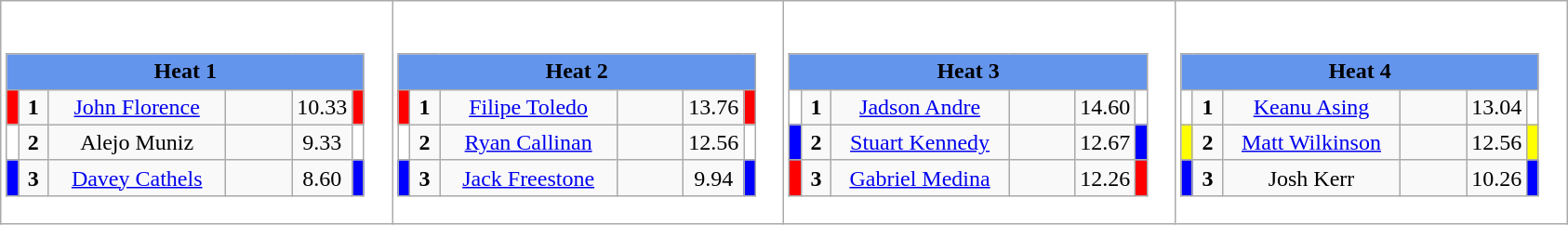<table class="wikitable" style="background:#fff;">
<tr>
<td><div><br><table class="wikitable">
<tr>
<td colspan="6"  style="text-align:center; background:#6495ed;"><strong>Heat 1</strong></td>
</tr>
<tr>
<td style="width:01px; background: #f00;"></td>
<td style="width:14px; text-align:center;"><strong>1</strong></td>
<td style="width:120px; text-align:center;"><a href='#'>John Florence</a></td>
<td style="width:40px; text-align:center;"></td>
<td style="width:20px; text-align:center;">10.33</td>
<td style="width:01px; background: #f00;"></td>
</tr>
<tr>
<td style="width:01px; background: #fff;"></td>
<td style="width:14px; text-align:center;"><strong>2</strong></td>
<td style="width:120px; text-align:center;">Alejo Muniz</td>
<td style="width:40px; text-align:center;"></td>
<td style="width:20px; text-align:center;">9.33</td>
<td style="width:01px; background: #fff;"></td>
</tr>
<tr>
<td style="width:01px; background: #00f;"></td>
<td style="width:14px; text-align:center;"><strong>3</strong></td>
<td style="width:120px; text-align:center;"><a href='#'>Davey Cathels</a></td>
<td style="width:40px; text-align:center;"></td>
<td style="width:20px; text-align:center;">8.60</td>
<td style="width:01px; background: #00f;"></td>
</tr>
</table>
</div></td>
<td><div><br><table class="wikitable">
<tr>
<td colspan="6"  style="text-align:center; background:#6495ed;"><strong>Heat 2</strong></td>
</tr>
<tr>
<td style="width:01px; background: #f00;"></td>
<td style="width:14px; text-align:center;"><strong>1</strong></td>
<td style="width:120px; text-align:center;"><a href='#'>Filipe Toledo</a></td>
<td style="width:40px; text-align:center;"></td>
<td style="width:20px; text-align:center;">13.76</td>
<td style="width:01px; background: #f00;"></td>
</tr>
<tr>
<td style="width:01px; background: #fff;"></td>
<td style="width:14px; text-align:center;"><strong>2</strong></td>
<td style="width:120px; text-align:center;"><a href='#'>Ryan Callinan</a></td>
<td style="width:40px; text-align:center;"></td>
<td style="width:20px; text-align:center;">12.56</td>
<td style="width:01px; background: #fff;"></td>
</tr>
<tr>
<td style="width:01px; background: #00f;"></td>
<td style="width:14px; text-align:center;"><strong>3</strong></td>
<td style="width:120px; text-align:center;"><a href='#'>Jack Freestone</a></td>
<td style="width:40px; text-align:center;"></td>
<td style="width:20px; text-align:center;">9.94</td>
<td style="width:01px; background: #00f;"></td>
</tr>
</table>
</div></td>
<td><div><br><table class="wikitable">
<tr>
<td colspan="6"  style="text-align:center; background:#6495ed;"><strong>Heat 3</strong></td>
</tr>
<tr>
<td style="width:01px; background: #fff;"></td>
<td style="width:14px; text-align:center;"><strong>1</strong></td>
<td style="width:120px; text-align:center;"><a href='#'>Jadson Andre</a></td>
<td style="width:40px; text-align:center;"></td>
<td style="width:20px; text-align:center;">14.60</td>
<td style="width:01px; background: #fff;"></td>
</tr>
<tr>
<td style="width:01px; background: #00f;"></td>
<td style="width:14px; text-align:center;"><strong>2</strong></td>
<td style="width:120px; text-align:center;"><a href='#'>Stuart Kennedy</a></td>
<td style="width:40px; text-align:center;"></td>
<td style="width:20px; text-align:center;">12.67</td>
<td style="width:01px; background: #00f;"></td>
</tr>
<tr>
<td style="width:01px; background: #f00;"></td>
<td style="width:14px; text-align:center;"><strong>3</strong></td>
<td style="width:120px; text-align:center;"><a href='#'>Gabriel Medina</a></td>
<td style="width:40px; text-align:center;"></td>
<td style="width:20px; text-align:center;">12.26</td>
<td style="width:01px; background: #f00;"></td>
</tr>
</table>
</div></td>
<td><div><br><table class="wikitable">
<tr>
<td colspan="6"  style="text-align:center; background:#6495ed;"><strong>Heat 4</strong></td>
</tr>
<tr>
<td style="width:01px; background: #fff;"></td>
<td style="width:14px; text-align:center;"><strong>1</strong></td>
<td style="width:120px; text-align:center;"><a href='#'>Keanu Asing</a></td>
<td style="width:40px; text-align:center;"></td>
<td style="width:20px; text-align:center;">13.04</td>
<td style="width:01px; background: #fff;"></td>
</tr>
<tr>
<td style="width:01px; background: #ff0;"></td>
<td style="width:14px; text-align:center;"><strong>2</strong></td>
<td style="width:120px; text-align:center;"><a href='#'>Matt Wilkinson</a></td>
<td style="width:40px; text-align:center;"></td>
<td style="width:20px; text-align:center;">12.56</td>
<td style="width:01px; background: #ff0;"></td>
</tr>
<tr>
<td style="width:01px; background: #00f;"></td>
<td style="width:14px; text-align:center;"><strong>3</strong></td>
<td style="width:120px; text-align:center;">Josh Kerr</td>
<td style="width:40px; text-align:center;"></td>
<td style="width:20px; text-align:center;">10.26</td>
<td style="width:01px; background: #00f;"></td>
</tr>
</table>
</div></td>
</tr>
</table>
